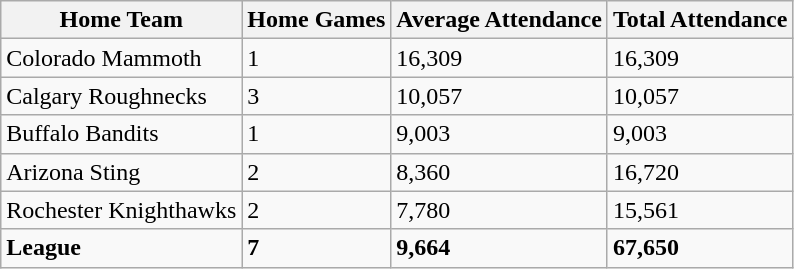<table class="wikitable sortable">
<tr>
<th>Home Team</th>
<th>Home Games</th>
<th>Average Attendance</th>
<th>Total Attendance</th>
</tr>
<tr>
<td>Colorado Mammoth</td>
<td>1</td>
<td>16,309</td>
<td>16,309</td>
</tr>
<tr>
<td>Calgary Roughnecks</td>
<td>3</td>
<td>10,057</td>
<td>10,057</td>
</tr>
<tr>
<td>Buffalo Bandits</td>
<td>1</td>
<td>9,003</td>
<td>9,003</td>
</tr>
<tr>
<td>Arizona Sting</td>
<td>2</td>
<td>8,360</td>
<td>16,720</td>
</tr>
<tr>
<td>Rochester Knighthawks</td>
<td>2</td>
<td>7,780</td>
<td>15,561</td>
</tr>
<tr class="sortbottom">
<td><strong>League</strong></td>
<td><strong>7</strong></td>
<td><strong>9,664</strong></td>
<td><strong>67,650</strong></td>
</tr>
</table>
